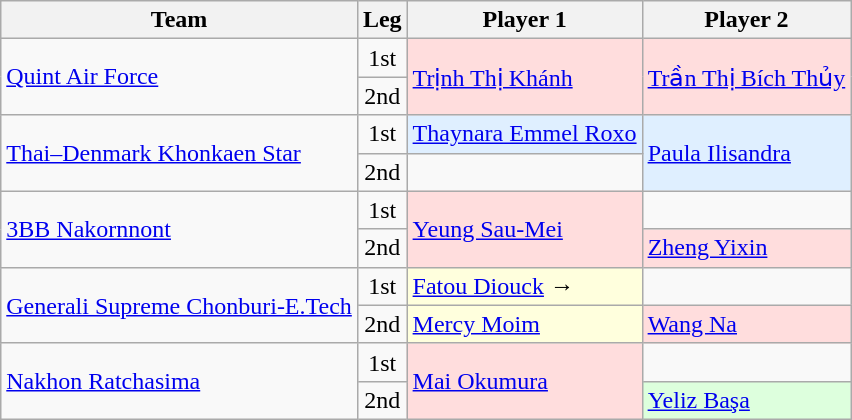<table class="wikitable sortable">
<tr>
<th>Team</th>
<th>Leg</th>
<th>Player 1</th>
<th>Player 2</th>
</tr>
<tr>
<td rowspan=2><a href='#'>Quint Air Force</a></td>
<td align="center">1st</td>
<td bgcolor="#ffdddd" rowspan=2> <a href='#'>Trịnh Thị Khánh</a></td>
<td bgcolor="#ffdddd" rowspan=2> <a href='#'>Trần Thị Bích Thủy</a></td>
</tr>
<tr>
<td align="center">2nd</td>
</tr>
<tr>
<td rowspan=2><a href='#'>Thai–Denmark Khonkaen Star</a></td>
<td align="center">1st</td>
<td bgcolor="#dfefff"> <a href='#'>Thaynara Emmel Roxo</a> </td>
<td bgcolor="#dfefff" rowspan=2> <a href='#'>Paula Ilisandra</a></td>
</tr>
<tr>
<td align="center">2nd</td>
</tr>
<tr>
<td rowspan=2><a href='#'>3BB Nakornnont</a></td>
<td align="center">1st</td>
<td bgcolor="#ffdddd" rowspan=2> <a href='#'>Yeung Sau-Mei</a></td>
</tr>
<tr>
<td align="center">2nd</td>
<td bgcolor="#ffdddd"> <a href='#'>Zheng Yixin</a> </td>
</tr>
<tr>
<td rowspan=2><a href='#'>Generali Supreme Chonburi-E.Tech</a></td>
<td align="center">1st</td>
<td bgcolor="#ffffdd"> <a href='#'>Fatou Diouck</a> →</td>
</tr>
<tr>
<td align="center">2nd</td>
<td bgcolor="#ffffdd"> <a href='#'>Mercy Moim</a> </td>
<td bgcolor="#ffdddd"> <a href='#'>Wang Na</a> </td>
</tr>
<tr>
<td rowspan=2><a href='#'>Nakhon Ratchasima</a></td>
<td align="center">1st</td>
<td bgcolor="#ffdddd" rowspan=2> <a href='#'>Mai Okumura</a></td>
</tr>
<tr>
<td align="center">2nd</td>
<td bgcolor="#ddffdd"> <a href='#'>Yeliz Başa</a> </td>
</tr>
</table>
